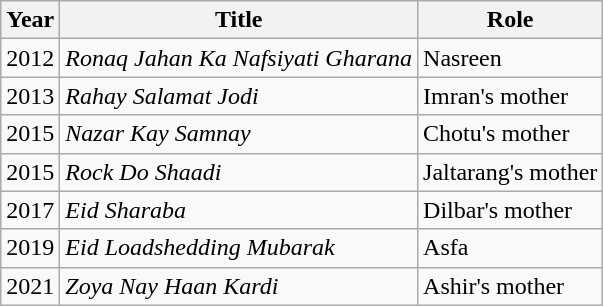<table class="wikitable sortable plainrowheaders">
<tr style="text-align:center;">
<th scope="col">Year</th>
<th scope="col">Title</th>
<th scope="col">Role</th>
</tr>
<tr>
<td>2012</td>
<td><em>Ronaq Jahan Ka Nafsiyati Gharana</em></td>
<td>Nasreen</td>
</tr>
<tr>
<td>2013</td>
<td><em>Rahay Salamat Jodi</em></td>
<td>Imran's mother</td>
</tr>
<tr>
<td>2015</td>
<td><em>Nazar Kay Samnay</em></td>
<td>Chotu's mother</td>
</tr>
<tr>
<td>2015</td>
<td><em>Rock Do Shaadi</em></td>
<td>Jaltarang's mother</td>
</tr>
<tr>
<td>2017</td>
<td><em>Eid Sharaba</em></td>
<td>Dilbar's mother</td>
</tr>
<tr>
<td>2019</td>
<td><em>Eid Loadshedding Mubarak</em></td>
<td>Asfa</td>
</tr>
<tr>
<td>2021</td>
<td><em>Zoya Nay Haan Kardi</em></td>
<td>Ashir's mother</td>
</tr>
</table>
